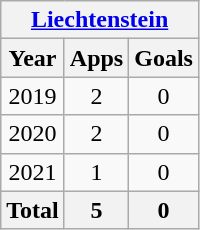<table class="wikitable" style="text-align:center">
<tr>
<th colspan=4><a href='#'>Liechtenstein</a></th>
</tr>
<tr>
<th>Year</th>
<th>Apps</th>
<th>Goals</th>
</tr>
<tr>
<td>2019</td>
<td>2</td>
<td>0</td>
</tr>
<tr>
<td>2020</td>
<td>2</td>
<td>0</td>
</tr>
<tr>
<td>2021</td>
<td>1</td>
<td>0</td>
</tr>
<tr>
<th>Total</th>
<th>5</th>
<th>0</th>
</tr>
</table>
